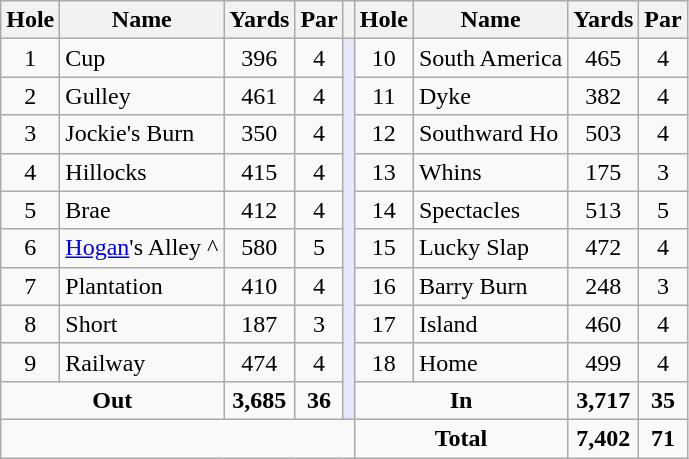<table class=wikitable style="text-align:center">
<tr>
<th>Hole</th>
<th>Name</th>
<th>Yards</th>
<th>Par</th>
<th></th>
<th>Hole</th>
<th>Name</th>
<th>Yards</th>
<th>Par</th>
</tr>
<tr>
<td>1</td>
<td align=left>Cup</td>
<td>396</td>
<td>4</td>
<td rowspan=10 style="background:#E6E8FA;"></td>
<td>10</td>
<td align=left>South America</td>
<td>465</td>
<td>4</td>
</tr>
<tr>
<td>2</td>
<td align=left>Gulley</td>
<td>461</td>
<td>4</td>
<td>11</td>
<td align=left>Dyke</td>
<td>382</td>
<td>4</td>
</tr>
<tr>
<td>3</td>
<td align=left>Jockie's Burn</td>
<td>350</td>
<td>4</td>
<td>12</td>
<td align=left>Southward Ho</td>
<td>503</td>
<td>4</td>
</tr>
<tr>
<td>4</td>
<td align=left>Hillocks</td>
<td>415</td>
<td>4</td>
<td>13</td>
<td align=left>Whins</td>
<td>175</td>
<td>3</td>
</tr>
<tr>
<td>5</td>
<td align=left>Brae</td>
<td>412</td>
<td>4</td>
<td>14</td>
<td align=left>Spectacles</td>
<td>513</td>
<td>5</td>
</tr>
<tr>
<td>6</td>
<td align=left><a href='#'>Hogan</a>'s Alley ^</td>
<td>580</td>
<td>5</td>
<td>15</td>
<td align=left>Lucky Slap</td>
<td>472</td>
<td>4</td>
</tr>
<tr>
<td>7</td>
<td align=left>Plantation</td>
<td>410</td>
<td>4</td>
<td>16</td>
<td align=left>Barry Burn</td>
<td>248</td>
<td align=center>3</td>
</tr>
<tr>
<td>8</td>
<td align=left>Short</td>
<td>187</td>
<td>3</td>
<td>17</td>
<td align=left>Island</td>
<td>460</td>
<td>4</td>
</tr>
<tr>
<td>9</td>
<td align=left>Railway</td>
<td>474</td>
<td>4</td>
<td>18</td>
<td align=left>Home</td>
<td>499</td>
<td>4</td>
</tr>
<tr>
<td colspan=2 align=center><strong>Out</strong></td>
<td align=center><strong>3,685</strong></td>
<td align=center><strong>36</strong></td>
<td colspan=2 align=center><strong>In</strong></td>
<td align=center><strong>3,717</strong></td>
<td align=center><strong>35</strong></td>
</tr>
<tr>
<td colspan=5></td>
<td colspan=2 align=center><strong>Total</strong></td>
<td align=center><strong>7,402</strong></td>
<td align=center><strong>71</strong></td>
</tr>
</table>
